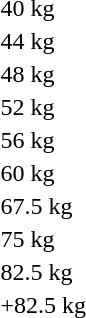<table>
<tr>
<td>40 kg<br></td>
<td></td>
<td></td>
<td></td>
</tr>
<tr>
<td>44 kg<br></td>
<td></td>
<td></td>
<td></td>
</tr>
<tr>
<td>48 kg<br></td>
<td></td>
<td></td>
<td></td>
</tr>
<tr>
<td>52 kg<br></td>
<td></td>
<td></td>
<td></td>
</tr>
<tr>
<td>56 kg<br></td>
<td></td>
<td></td>
<td></td>
</tr>
<tr>
<td>60 kg<br></td>
<td></td>
<td></td>
<td></td>
</tr>
<tr>
<td>67.5 kg<br></td>
<td></td>
<td></td>
<td></td>
</tr>
<tr>
<td>75 kg<br></td>
<td></td>
<td></td>
<td></td>
</tr>
<tr>
<td>82.5 kg<br></td>
<td></td>
<td></td>
<td></td>
</tr>
<tr>
<td>+82.5 kg<br></td>
<td></td>
<td></td>
<td></td>
</tr>
</table>
